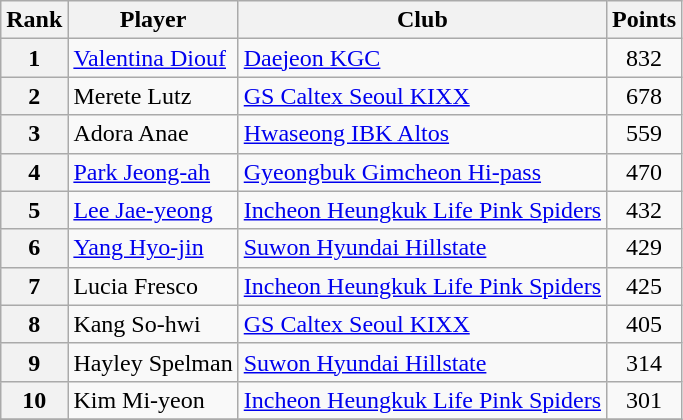<table class=wikitable>
<tr>
<th>Rank</th>
<th>Player</th>
<th>Club</th>
<th>Points</th>
</tr>
<tr>
<th>1</th>
<td> <a href='#'>Valentina Diouf</a></td>
<td><a href='#'>Daejeon KGC</a></td>
<td align=center>832</td>
</tr>
<tr>
<th>2</th>
<td> Merete Lutz</td>
<td><a href='#'>GS Caltex Seoul KIXX</a></td>
<td align=center>678</td>
</tr>
<tr>
<th>3</th>
<td> Adora Anae</td>
<td><a href='#'>Hwaseong IBK Altos</a></td>
<td align=center>559</td>
</tr>
<tr>
<th>4</th>
<td> <a href='#'>Park Jeong-ah</a></td>
<td><a href='#'>Gyeongbuk Gimcheon Hi-pass</a></td>
<td align=center>470</td>
</tr>
<tr>
<th>5</th>
<td> <a href='#'>Lee Jae-yeong</a></td>
<td><a href='#'>Incheon Heungkuk Life Pink Spiders</a></td>
<td align=center>432</td>
</tr>
<tr>
<th>6</th>
<td> <a href='#'>Yang Hyo-jin</a></td>
<td><a href='#'>Suwon Hyundai Hillstate</a></td>
<td align=center>429</td>
</tr>
<tr>
<th>7</th>
<td> Lucia Fresco</td>
<td><a href='#'>Incheon Heungkuk Life Pink Spiders</a></td>
<td align=center>425</td>
</tr>
<tr>
<th>8</th>
<td> Kang So-hwi</td>
<td><a href='#'>GS Caltex Seoul KIXX</a></td>
<td align=center>405</td>
</tr>
<tr>
<th>9</th>
<td> Hayley Spelman</td>
<td><a href='#'>Suwon Hyundai Hillstate</a></td>
<td align=center>314</td>
</tr>
<tr>
<th>10</th>
<td> Kim Mi-yeon</td>
<td><a href='#'>Incheon Heungkuk Life Pink Spiders</a></td>
<td align=center>301</td>
</tr>
<tr>
</tr>
</table>
